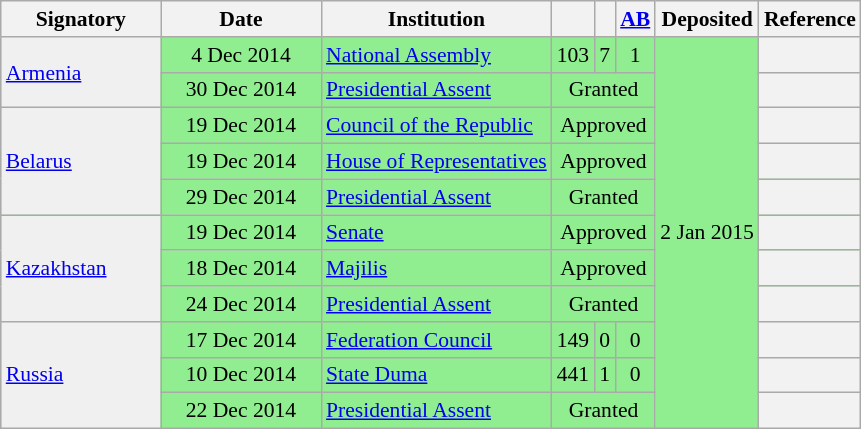<table class="wikitable" style="font-size:90%">
<tr>
<th style="width:100px;">Signatory</th>
<th style="width:100px">Date</th>
<th>Institution</th>
<th></th>
<th></th>
<th><a href='#'>AB</a></th>
<th>Deposited</th>
<th>Reference</th>
</tr>
<tr style="background:lightgreen;">
<td rowspan="2" style="background:#F0F0F0"> <a href='#'>Armenia</a></td>
<td style="text-align:center">4 Dec 2014</td>
<td><a href='#'>National Assembly</a></td>
<td style="text-align:center">103</td>
<td style="text-align:center">7</td>
<td style="text-align:center">1</td>
<td rowspan="11" style="text-align:center">2 Jan 2015</td>
<th></th>
</tr>
<tr style="background:lightgreen;">
<td style="text-align:center">30 Dec 2014</td>
<td><a href='#'>Presidential Assent</a></td>
<td colspan="3" style="text-align:center">Granted</td>
<th></th>
</tr>
<tr style="background:lightgreen;">
<td rowspan="3" style="background:#F0F0F0"> <a href='#'>Belarus</a></td>
<td style="text-align:center">19 Dec 2014</td>
<td><a href='#'>Council of the Republic</a></td>
<td colspan="3" style="text-align:center">Approved</td>
<th></th>
</tr>
<tr style="background:lightgreen;">
<td style="text-align:center">19 Dec 2014</td>
<td><a href='#'>House of Representatives</a></td>
<td colspan="3" style="text-align:center">Approved</td>
<th></th>
</tr>
<tr style="background:lightgreen;">
<td style="text-align:center">29 Dec 2014</td>
<td><a href='#'>Presidential Assent</a></td>
<td colspan="3" style="text-align:center">Granted</td>
<th></th>
</tr>
<tr style="background:lightgreen;">
<td rowspan="3" style="background:#F0F0F0"> <a href='#'>Kazakhstan</a></td>
<td style="text-align:center">19 Dec 2014</td>
<td><a href='#'>Senate</a></td>
<td colspan="3" style="text-align:center">Approved</td>
<th></th>
</tr>
<tr style="background:lightgreen;">
<td style="text-align:center">18 Dec 2014</td>
<td><a href='#'>Majilis</a></td>
<td colspan="3" style="text-align:center">Approved</td>
<th></th>
</tr>
<tr style="background:lightgreen;">
<td style="text-align:center">24 Dec 2014</td>
<td><a href='#'>Presidential Assent</a></td>
<td colspan="3" style="text-align:center">Granted</td>
<th></th>
</tr>
<tr style="background:lightgreen;">
<td rowspan="3" style="background:#F0F0F0"> <a href='#'>Russia</a></td>
<td style="text-align:center">17 Dec 2014</td>
<td><a href='#'>Federation Council</a></td>
<td style="text-align:center">149</td>
<td style="text-align:center">0</td>
<td style="text-align:center">0</td>
<th></th>
</tr>
<tr style="background:lightgreen;">
<td style="text-align:center">10 Dec 2014</td>
<td><a href='#'>State Duma</a></td>
<td style="text-align:center">441</td>
<td style="text-align:center">1</td>
<td style="text-align:center">0</td>
<th></th>
</tr>
<tr style="background:lightgreen;">
<td style="text-align:center">22 Dec 2014</td>
<td><a href='#'>Presidential Assent</a></td>
<td colspan="3" style="text-align:center">Granted</td>
<th></th>
</tr>
</table>
